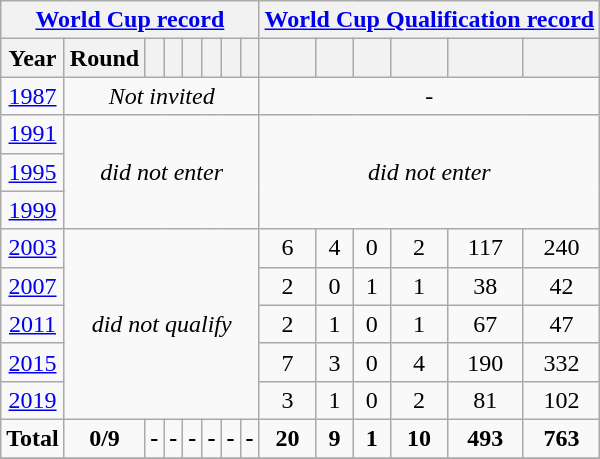<table class="wikitable" style="text-align: center;">
<tr>
<th colspan=8><a href='#'>World Cup record</a></th>
<th colspan=6><a href='#'>World Cup Qualification record</a></th>
</tr>
<tr>
<th>Year</th>
<th>Round</th>
<th></th>
<th></th>
<th></th>
<th></th>
<th></th>
<th></th>
<th></th>
<th></th>
<th></th>
<th></th>
<th></th>
<th></th>
</tr>
<tr>
<td> <a href='#'>1987</a></td>
<td colspan=7><em>Not invited</em></td>
<td colspan=6><em>-</em></td>
</tr>
<tr>
<td> <a href='#'>1991</a></td>
<td rowspan=3 colspan=7><em>did not enter</em></td>
<td rowspan=3 colspan=6><em>did not enter</em></td>
</tr>
<tr>
<td> <a href='#'>1995</a></td>
</tr>
<tr>
<td> <a href='#'>1999</a></td>
</tr>
<tr>
<td> <a href='#'>2003</a></td>
<td rowspan=5 colspan=7><em>did not qualify</em></td>
<td>6</td>
<td>4</td>
<td>0</td>
<td>2</td>
<td>117</td>
<td>240</td>
</tr>
<tr>
<td> <a href='#'>2007</a></td>
<td>2</td>
<td>0</td>
<td>1</td>
<td>1</td>
<td>38</td>
<td>42</td>
</tr>
<tr>
<td> <a href='#'>2011</a></td>
<td>2</td>
<td>1</td>
<td>0</td>
<td>1</td>
<td>67</td>
<td>47</td>
</tr>
<tr>
<td> <a href='#'>2015</a></td>
<td>7</td>
<td>3</td>
<td>0</td>
<td>4</td>
<td>190</td>
<td>332</td>
</tr>
<tr>
<td> <a href='#'>2019</a></td>
<td>3</td>
<td>1</td>
<td>0</td>
<td>2</td>
<td>81</td>
<td>102</td>
</tr>
<tr>
<td><strong>Total</strong></td>
<td><strong>0/9</strong></td>
<td><strong>-</strong></td>
<td><strong>-</strong></td>
<td><strong>-</strong></td>
<td><strong>-</strong></td>
<td><strong>-</strong></td>
<td><strong>-</strong></td>
<td><strong>20</strong></td>
<td><strong>9</strong></td>
<td><strong>1</strong></td>
<td><strong>10</strong></td>
<td><strong>493</strong></td>
<td><strong>763</strong></td>
</tr>
<tr>
</tr>
</table>
